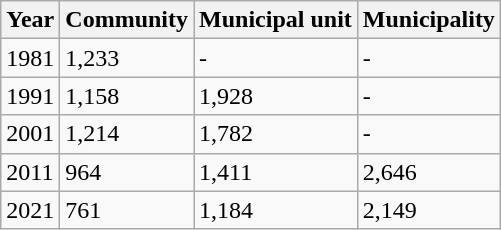<table class=wikitable>
<tr>
<th>Year</th>
<th>Community</th>
<th>Municipal unit</th>
<th>Municipality</th>
</tr>
<tr>
<td>1981</td>
<td>1,233</td>
<td>-</td>
<td>-</td>
</tr>
<tr>
<td>1991</td>
<td>1,158</td>
<td>1,928</td>
<td>-</td>
</tr>
<tr>
<td>2001</td>
<td>1,214</td>
<td>1,782</td>
<td>-</td>
</tr>
<tr>
<td>2011</td>
<td>964</td>
<td>1,411</td>
<td>2,646</td>
</tr>
<tr>
<td>2021</td>
<td>761</td>
<td>1,184</td>
<td>2,149</td>
</tr>
</table>
